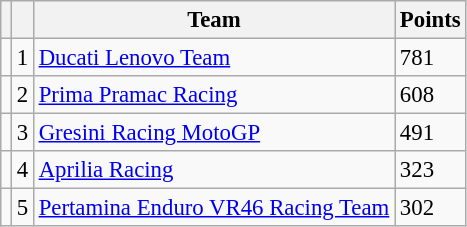<table class="wikitable" style="font-size: 95%;">
<tr>
<th></th>
<th></th>
<th>Team</th>
<th>Points</th>
</tr>
<tr>
<td></td>
<td align=center>1</td>
<td> <a href='#'>Ducati Lenovo Team</a></td>
<td align=left>781</td>
</tr>
<tr>
<td></td>
<td align=center>2</td>
<td> <a href='#'>Prima Pramac Racing</a></td>
<td align=left>608</td>
</tr>
<tr>
<td></td>
<td align=center>3</td>
<td> <a href='#'>Gresini Racing MotoGP</a></td>
<td align=left>491</td>
</tr>
<tr>
<td></td>
<td align=center>4</td>
<td> <a href='#'>Aprilia Racing</a></td>
<td align=left>323</td>
</tr>
<tr>
<td></td>
<td align=center>5</td>
<td> <a href='#'>Pertamina Enduro VR46 Racing Team</a></td>
<td align=left>302</td>
</tr>
</table>
